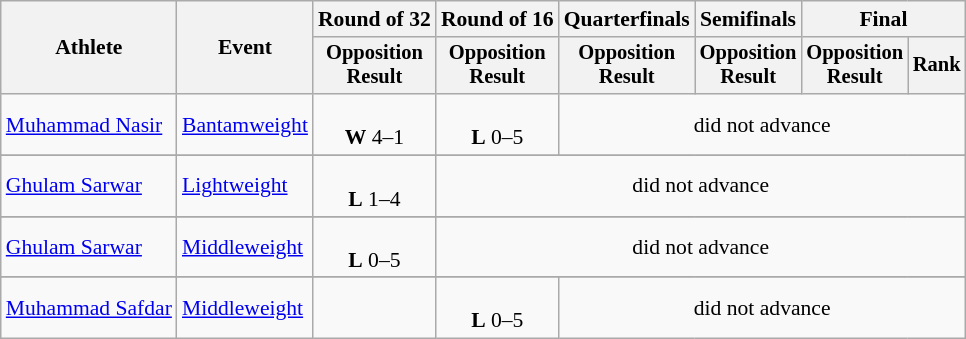<table class="wikitable" style="font-size:90%">
<tr>
<th rowspan="2">Athlete</th>
<th rowspan="2">Event</th>
<th>Round of 32</th>
<th>Round of 16</th>
<th>Quarterfinals</th>
<th>Semifinals</th>
<th colspan=2>Final</th>
</tr>
<tr style="font-size:95%">
<th>Opposition<br>Result</th>
<th>Opposition<br>Result</th>
<th>Opposition<br>Result</th>
<th>Opposition<br>Result</th>
<th>Opposition<br>Result</th>
<th>Rank</th>
</tr>
<tr align=center>
<td align=left><a href='#'>Muhammad Nasir</a></td>
<td align=left><a href='#'>Bantamweight</a></td>
<td><br><strong>W</strong> 4–1</td>
<td><br><strong>L</strong> 0–5</td>
<td colspan=5>did not advance</td>
</tr>
<tr>
</tr>
<tr align=center>
<td align=left><a href='#'>Ghulam Sarwar</a></td>
<td align=left><a href='#'>Lightweight</a></td>
<td><br><strong>L</strong> 1–4</td>
<td colspan=7>did not advance</td>
</tr>
<tr>
</tr>
<tr align=center>
<td align=left><a href='#'>Ghulam Sarwar</a></td>
<td align=left><a href='#'>Middleweight</a></td>
<td><br><strong>L</strong> 0–5</td>
<td colspan=7>did not advance</td>
</tr>
<tr>
</tr>
<tr align=center>
<td align=left><a href='#'>Muhammad Safdar</a></td>
<td align=left><a href='#'>Middleweight</a></td>
<td></td>
<td><br><strong>L</strong> 0–5</td>
<td colspan=5>did not advance</td>
</tr>
</table>
